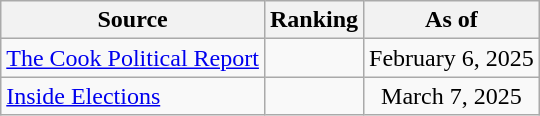<table class="wikitable" style="text-align:center">
<tr>
<th>Source</th>
<th>Ranking</th>
<th>As of</th>
</tr>
<tr>
<td align=left><a href='#'>The Cook Political Report</a></td>
<td></td>
<td>February 6, 2025</td>
</tr>
<tr>
<td align=left><a href='#'>Inside Elections</a></td>
<td></td>
<td>March 7, 2025</td>
</tr>
</table>
